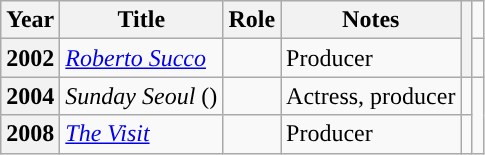<table class="wikitable plainrowheaders sortable">
<tr>
<th scope="col">Year</th>
<th scope="col">Title</th>
<th scope="col">Role</th>
<th scope="col">Notes</th>
<th rowspan="2" class="unsortable"></th>
</tr>
<tr>
<th scope="row">2002</th>
<td><em><a href='#'>Roberto Succo</a></em></td>
<td></td>
<td>Producer</td>
<td></td>
</tr>
<tr>
<th scope="row">2004</th>
<td><em>Sunday Seoul</em> ()</td>
<td></td>
<td>Actress, producer</td>
<td></td>
</tr>
<tr>
<th scope="row">2008</th>
<td><em><a href='#'>The Visit</a></em></td>
<td></td>
<td>Producer</td>
<td></td>
</tr>
</table>
